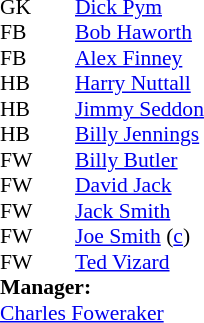<table style="font-size:90%; margin:0.2em auto;" cellspacing="0" cellpadding="0">
<tr>
<th width="25"></th>
<th width="25"></th>
</tr>
<tr>
<td>GK</td>
<td></td>
<td> <a href='#'>Dick Pym</a></td>
</tr>
<tr>
<td>FB</td>
<td></td>
<td> <a href='#'>Bob Haworth</a></td>
</tr>
<tr>
<td>FB</td>
<td></td>
<td> <a href='#'>Alex Finney</a></td>
</tr>
<tr>
<td>HB</td>
<td></td>
<td> <a href='#'>Harry Nuttall</a></td>
</tr>
<tr>
<td>HB</td>
<td></td>
<td> <a href='#'>Jimmy Seddon</a></td>
</tr>
<tr>
<td>HB</td>
<td></td>
<td> <a href='#'>Billy Jennings</a></td>
</tr>
<tr>
<td>FW</td>
<td></td>
<td> <a href='#'>Billy Butler</a></td>
</tr>
<tr>
<td>FW</td>
<td></td>
<td> <a href='#'>David Jack</a></td>
</tr>
<tr>
<td>FW</td>
<td></td>
<td> <a href='#'>Jack Smith</a></td>
</tr>
<tr>
<td>FW</td>
<td></td>
<td> <a href='#'>Joe Smith</a> (<a href='#'>c</a>)</td>
</tr>
<tr>
<td>FW</td>
<td></td>
<td> <a href='#'>Ted Vizard</a></td>
</tr>
<tr>
<td colspan=4><strong>Manager:</strong></td>
</tr>
<tr>
<td colspan="4"> <a href='#'>Charles Foweraker</a></td>
</tr>
</table>
